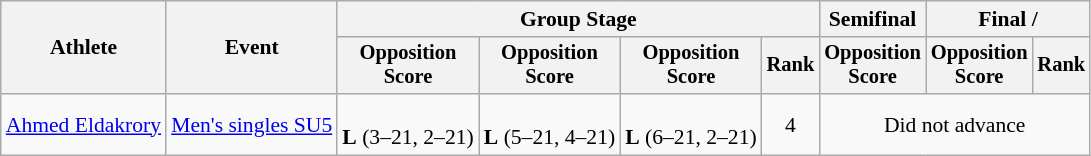<table class="wikitable" style="font-size:90%; text-align:center">
<tr>
<th rowspan="2">Athlete</th>
<th rowspan="2">Event</th>
<th colspan="4">Group Stage</th>
<th>Semifinal</th>
<th colspan="2">Final / </th>
</tr>
<tr style="font-size:95%">
<th>Opposition<br>Score</th>
<th>Opposition<br>Score</th>
<th>Opposition<br>Score</th>
<th>Rank</th>
<th>Opposition<br>Score</th>
<th>Opposition<br>Score</th>
<th>Rank</th>
</tr>
<tr>
<td align="left"><a href='#'>Ahmed Eldakrory</a></td>
<td align="left"><a href='#'>Men's singles SU5</a></td>
<td><br><strong>L</strong> (3–21, 2–21)</td>
<td><br><strong>L</strong> (5–21, 4–21)</td>
<td><br><strong>L</strong> (6–21, 2–21)</td>
<td>4</td>
<td colspan="3">Did not advance</td>
</tr>
</table>
